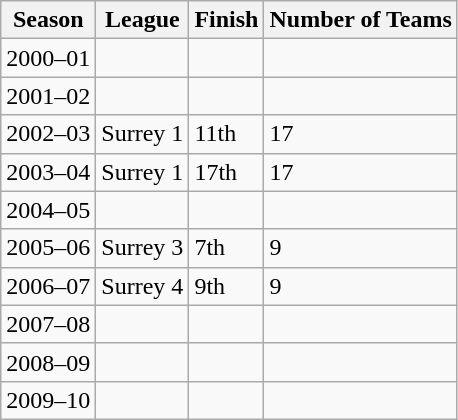<table class="wikitable sortable">
<tr>
<th>Season</th>
<th>League</th>
<th>Finish</th>
<th>Number of Teams</th>
</tr>
<tr>
<td>2000–01</td>
<td></td>
<td></td>
<td></td>
</tr>
<tr>
<td>2001–02</td>
<td></td>
<td></td>
<td></td>
</tr>
<tr>
<td>2002–03</td>
<td>Surrey 1</td>
<td>11th</td>
<td>17</td>
</tr>
<tr>
<td>2003–04</td>
<td>Surrey 1</td>
<td>17th</td>
<td>17</td>
</tr>
<tr>
<td>2004–05</td>
<td></td>
<td></td>
<td></td>
</tr>
<tr>
<td>2005–06</td>
<td>Surrey 3</td>
<td>7th</td>
<td>9</td>
</tr>
<tr>
<td>2006–07</td>
<td>Surrey 4</td>
<td>9th</td>
<td>9</td>
</tr>
<tr>
<td>2007–08</td>
<td></td>
<td></td>
<td></td>
</tr>
<tr>
<td>2008–09</td>
<td></td>
<td></td>
<td></td>
</tr>
<tr>
<td>2009–10</td>
<td></td>
<td></td>
<td></td>
</tr>
</table>
